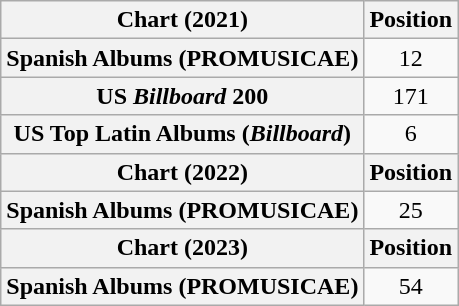<table class="wikitable plainrowheaders" style="text-align:center">
<tr>
<th scope="col">Chart (2021)</th>
<th scope="col">Position</th>
</tr>
<tr>
<th scope="row">Spanish Albums (PROMUSICAE)</th>
<td>12</td>
</tr>
<tr>
<th scope="row">US <em>Billboard</em> 200</th>
<td>171</td>
</tr>
<tr>
<th scope="row">US Top Latin Albums (<em>Billboard</em>)</th>
<td>6</td>
</tr>
<tr>
<th scope="col">Chart (2022)</th>
<th scope="col">Position</th>
</tr>
<tr>
<th scope="row">Spanish Albums (PROMUSICAE)</th>
<td>25</td>
</tr>
<tr>
<th scope="col">Chart (2023)</th>
<th scope="col">Position</th>
</tr>
<tr>
<th scope="row">Spanish Albums (PROMUSICAE)</th>
<td>54</td>
</tr>
</table>
